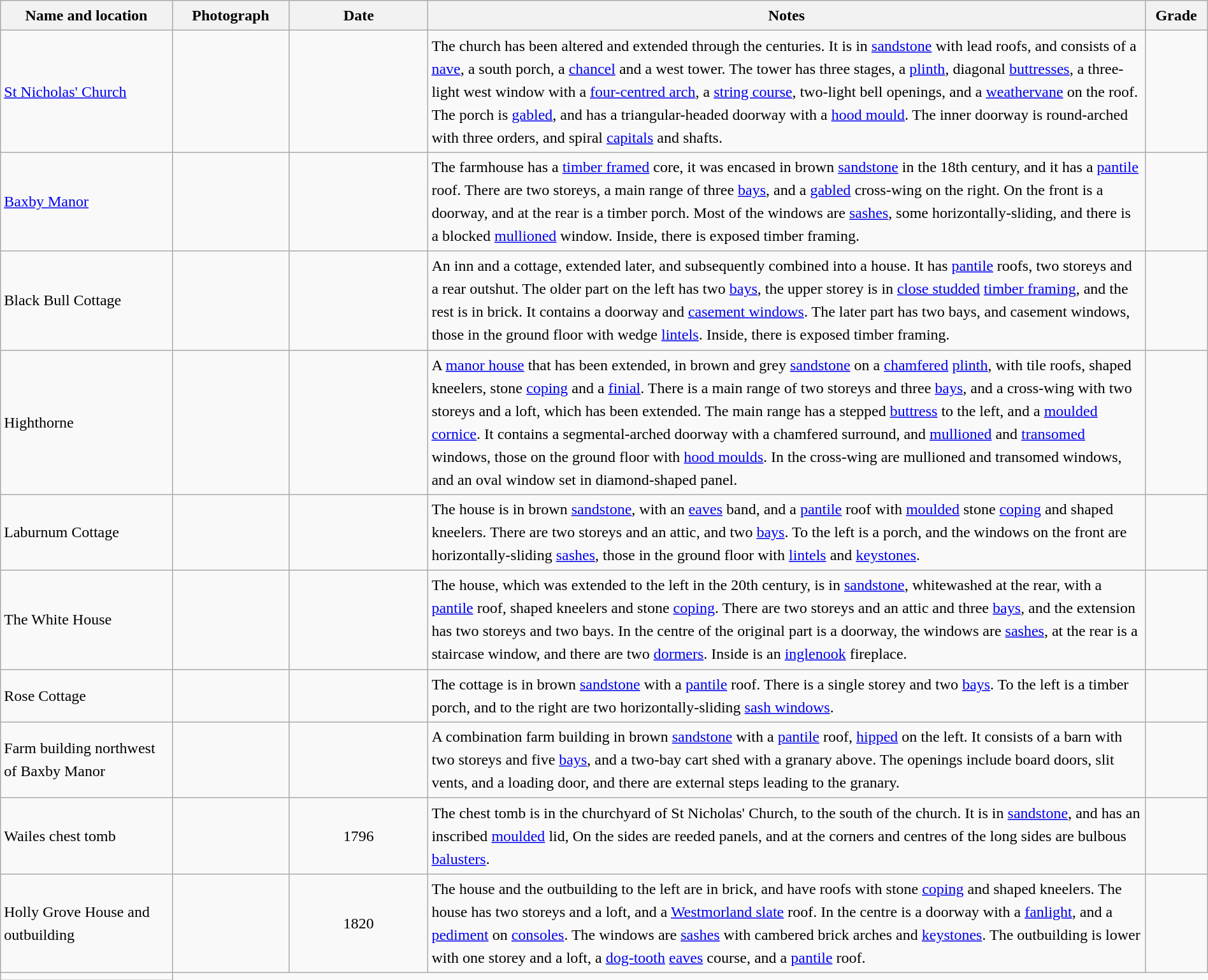<table class="wikitable sortable plainrowheaders" style="width:100%; border:0px; text-align:left; line-height:150%">
<tr>
<th scope="col"  style="width:150px">Name and location</th>
<th scope="col"  style="width:100px" class="unsortable">Photograph</th>
<th scope="col"  style="width:120px">Date</th>
<th scope="col"  style="width:650px" class="unsortable">Notes</th>
<th scope="col"  style="width:50px">Grade</th>
</tr>
<tr>
<td><a href='#'>St Nicholas' Church</a><br></td>
<td></td>
<td align="center"></td>
<td>The church has been altered and extended through the centuries. It is in <a href='#'>sandstone</a> with lead roofs, and consists of a <a href='#'>nave</a>, a south porch, a <a href='#'>chancel</a> and a west tower. The tower has three stages, a <a href='#'>plinth</a>, diagonal <a href='#'>buttresses</a>, a three-light west window with a <a href='#'>four-centred arch</a>, a <a href='#'>string course</a>, two-light bell openings, and a <a href='#'>weathervane</a> on the roof. The porch is <a href='#'>gabled</a>, and has a triangular-headed doorway with a <a href='#'>hood mould</a>.  The inner doorway is round-arched with three orders, and spiral <a href='#'>capitals</a> and shafts.</td>
<td align="center" ></td>
</tr>
<tr>
<td><a href='#'>Baxby Manor</a><br></td>
<td></td>
<td align="center"></td>
<td>The farmhouse has a <a href='#'>timber framed</a> core, it was encased in brown <a href='#'>sandstone</a> in the 18th century, and it has a <a href='#'>pantile</a> roof. There are two storeys, a main range of three <a href='#'>bays</a>, and a <a href='#'>gabled</a> cross-wing on the right. On the front is a doorway, and at the rear is a timber porch. Most of the windows are <a href='#'>sashes</a>, some horizontally-sliding, and there is a blocked <a href='#'>mullioned</a> window. Inside, there is exposed timber framing.</td>
<td align="center" ></td>
</tr>
<tr>
<td>Black Bull Cottage<br></td>
<td></td>
<td align="center"></td>
<td>An inn and a cottage, extended later, and subsequently combined into a house. It has <a href='#'>pantile</a> roofs, two storeys and a rear outshut. The older part on the left has two <a href='#'>bays</a>, the upper storey is in <a href='#'>close studded</a> <a href='#'>timber framing</a>, and the rest is in brick. It contains a doorway and <a href='#'>casement windows</a>. The later part has two bays, and casement windows, those in the ground floor with wedge <a href='#'>lintels</a>. Inside, there is exposed timber framing.</td>
<td align="center" ></td>
</tr>
<tr>
<td>Highthorne<br></td>
<td></td>
<td align="center"></td>
<td>A <a href='#'>manor house</a> that has been extended, in brown and grey <a href='#'>sandstone</a> on a <a href='#'>chamfered</a> <a href='#'>plinth</a>, with tile roofs, shaped kneelers, stone <a href='#'>coping</a> and a <a href='#'>finial</a>. There is a main range of two storeys and three <a href='#'>bays</a>, and a cross-wing with two storeys and a loft, which has been extended. The main range has a stepped <a href='#'>buttress</a> to the left, and a <a href='#'>moulded</a> <a href='#'>cornice</a>. It contains a segmental-arched doorway with a chamfered surround, and <a href='#'>mullioned</a> and <a href='#'>transomed</a> windows, those on the ground floor with <a href='#'>hood moulds</a>. In the cross-wing are mullioned and transomed windows, and an oval window set in diamond-shaped panel.</td>
<td align="center" ></td>
</tr>
<tr>
<td>Laburnum Cottage<br></td>
<td></td>
<td align="center"></td>
<td>The house is in brown <a href='#'>sandstone</a>, with an <a href='#'>eaves</a> band, and a <a href='#'>pantile</a> roof with <a href='#'>moulded</a> stone <a href='#'>coping</a> and shaped kneelers. There are two storeys and an attic, and two <a href='#'>bays</a>. To the left is a porch, and the windows on the front are horizontally-sliding <a href='#'>sashes</a>, those in the ground floor with <a href='#'>lintels</a> and <a href='#'>keystones</a>.</td>
<td align="center" ></td>
</tr>
<tr>
<td>The White House<br></td>
<td></td>
<td align="center"></td>
<td>The house, which was extended to the left in the 20th century, is in <a href='#'>sandstone</a>, whitewashed at the rear, with a <a href='#'>pantile</a> roof, shaped kneelers and stone <a href='#'>coping</a>. There are two storeys and an attic and three <a href='#'>bays</a>, and the extension has two storeys and two bays. In the centre of the original part is a doorway, the windows are <a href='#'>sashes</a>, at the rear is a staircase window, and there are two <a href='#'>dormers</a>. Inside is an <a href='#'>inglenook</a> fireplace.</td>
<td align="center" ></td>
</tr>
<tr>
<td>Rose Cottage<br></td>
<td></td>
<td align="center"></td>
<td>The cottage is in brown <a href='#'>sandstone</a> with a <a href='#'>pantile</a> roof. There is a single storey and two <a href='#'>bays</a>. To the left is a timber porch, and to the right are two horizontally-sliding <a href='#'>sash windows</a>.</td>
<td align="center" ></td>
</tr>
<tr>
<td>Farm building northwest of Baxby Manor<br></td>
<td></td>
<td align="center"></td>
<td>A combination farm building in brown <a href='#'>sandstone</a> with a <a href='#'>pantile</a> roof, <a href='#'>hipped</a> on the left. It consists of a barn with two storeys and five <a href='#'>bays</a>, and a two-bay cart shed with a granary above. The openings include board doors, slit vents,  and a loading door, and there are external steps leading to the granary.</td>
<td align="center" ></td>
</tr>
<tr>
<td>Wailes chest tomb<br></td>
<td></td>
<td align="center">1796</td>
<td>The chest tomb is in the churchyard of St Nicholas' Church, to the south of the church. It is in <a href='#'>sandstone</a>, and has an inscribed <a href='#'>moulded</a> lid, On the sides are reeded panels, and at the corners and centres of the long sides are bulbous <a href='#'>balusters</a>.</td>
<td align="center" ></td>
</tr>
<tr>
<td>Holly Grove House and outbuilding<br></td>
<td></td>
<td align="center">1820</td>
<td>The house and the outbuilding to the left are in brick, and have roofs with stone <a href='#'>coping</a> and shaped kneelers. The house has two storeys and a loft, and a <a href='#'>Westmorland </a> <a href='#'>slate</a> roof. In the centre is a doorway with a <a href='#'>fanlight</a>, and a <a href='#'>pediment</a> on <a href='#'>consoles</a>. The windows are <a href='#'>sashes</a> with cambered brick arches and <a href='#'>keystones</a>. The outbuilding is lower with one storey and a loft, a <a href='#'>dog-tooth</a> <a href='#'>eaves</a> course, and a <a href='#'>pantile</a> roof.</td>
<td align="center" ></td>
</tr>
<tr>
<td></td>
</tr>
</table>
